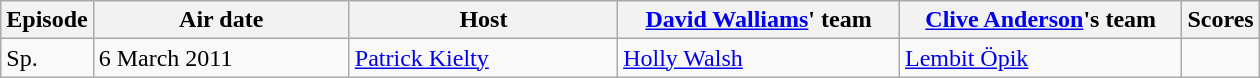<table class="wikitable" style="width:840px;">
<tr>
<th style="width:5%;">Episode</th>
<th style="width:21%;">Air date</th>
<th style="width:22%;">Host</th>
<th style="width:23%;"><a href='#'>David Walliams</a>' team</th>
<th style="width:23%;"><a href='#'>Clive Anderson</a>'s team</th>
<th style="width:5%;">Scores</th>
</tr>
<tr>
<td>Sp.</td>
<td>6 March 2011</td>
<td><a href='#'>Patrick Kielty</a></td>
<td><a href='#'>Holly Walsh</a></td>
<td><a href='#'>Lembit Öpik</a></td>
<td></td>
</tr>
</table>
